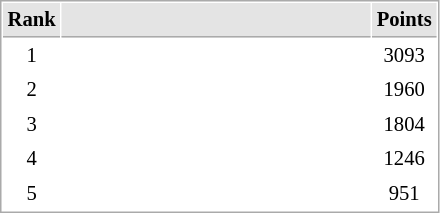<table cellspacing="1" cellpadding="3" style="border:1px solid #AAAAAA;font-size:86%">
<tr bgcolor="#E4E4E4">
<th style="border-bottom:1px solid #AAAAAA" width=10>Rank</th>
<th style="border-bottom:1px solid #AAAAAA" width=200></th>
<th style="border-bottom:1px solid #AAAAAA" width=20>Points</th>
</tr>
<tr>
<td align="center">1</td>
<td></td>
<td align=center>3093</td>
</tr>
<tr>
<td align="center">2</td>
<td></td>
<td align=center>1960</td>
</tr>
<tr>
<td align="center">3</td>
<td></td>
<td align=center>1804</td>
</tr>
<tr>
<td align="center">4</td>
<td></td>
<td align=center>1246</td>
</tr>
<tr>
<td align="center">5</td>
<td></td>
<td align=center>951</td>
</tr>
</table>
